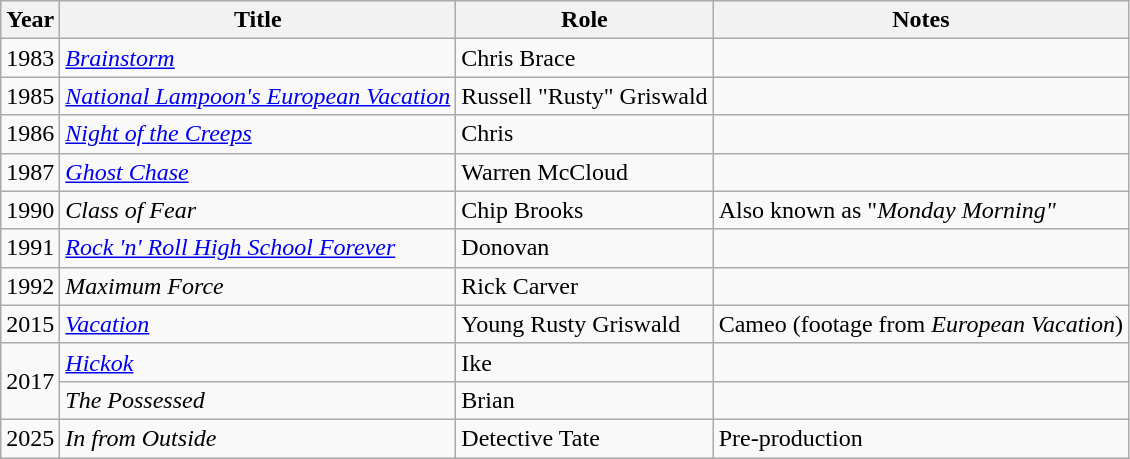<table class="wikitable">
<tr>
<th>Year</th>
<th>Title</th>
<th>Role</th>
<th>Notes</th>
</tr>
<tr>
<td>1983</td>
<td><em><a href='#'>Brainstorm</a></em></td>
<td>Chris Brace</td>
<td></td>
</tr>
<tr>
<td>1985</td>
<td><em><a href='#'>National Lampoon's European Vacation</a></em></td>
<td>Russell "Rusty" Griswald</td>
<td></td>
</tr>
<tr>
<td>1986</td>
<td><em><a href='#'>Night of the Creeps</a></em></td>
<td>Chris</td>
<td></td>
</tr>
<tr>
<td>1987</td>
<td><em><a href='#'>Ghost Chase</a></em></td>
<td>Warren McCloud</td>
<td></td>
</tr>
<tr>
<td>1990</td>
<td><em>Class of Fear</em></td>
<td>Chip Brooks</td>
<td>Also known as "<em>Monday Morning"</em></td>
</tr>
<tr>
<td>1991</td>
<td><em><a href='#'>Rock 'n' Roll High School Forever</a></em></td>
<td>Donovan</td>
<td></td>
</tr>
<tr>
<td>1992</td>
<td><em>Maximum Force</em></td>
<td>Rick Carver</td>
<td></td>
</tr>
<tr>
<td>2015</td>
<td><em><a href='#'>Vacation</a></em></td>
<td>Young Rusty Griswald</td>
<td>Cameo (footage from <em>European Vacation</em>)</td>
</tr>
<tr>
<td rowspan="2">2017</td>
<td><em><a href='#'>Hickok</a></em></td>
<td>Ike</td>
<td></td>
</tr>
<tr>
<td><em>The Possessed</em></td>
<td>Brian</td>
<td></td>
</tr>
<tr>
<td>2025</td>
<td><em>In from Outside</em></td>
<td>Detective Tate</td>
<td>Pre-production</td>
</tr>
</table>
